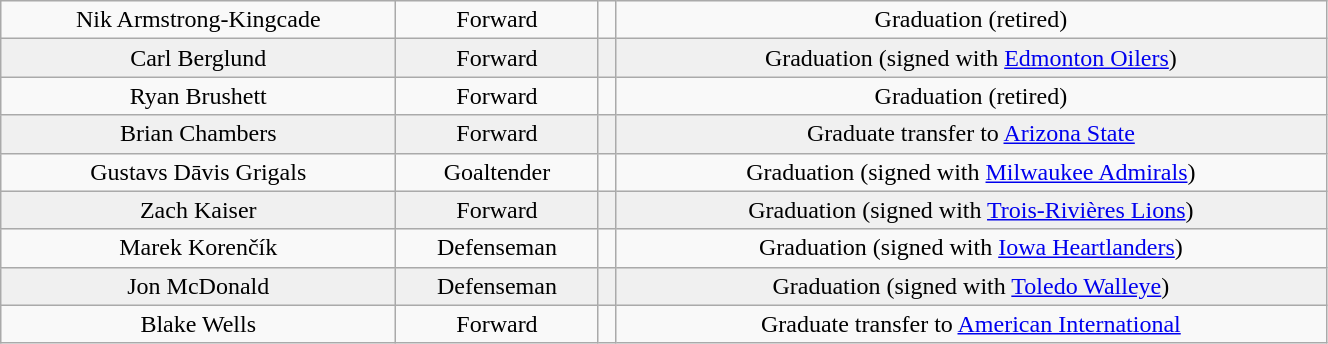<table class="wikitable" width="70%">
<tr align="center" bgcolor="">
<td>Nik Armstrong-Kingcade</td>
<td>Forward</td>
<td></td>
<td>Graduation (retired)</td>
</tr>
<tr align="center" bgcolor="f0f0f0">
<td>Carl Berglund</td>
<td>Forward</td>
<td></td>
<td>Graduation (signed with <a href='#'>Edmonton Oilers</a>)</td>
</tr>
<tr align="center" bgcolor="">
<td>Ryan Brushett</td>
<td>Forward</td>
<td></td>
<td>Graduation (retired)</td>
</tr>
<tr align="center" bgcolor="f0f0f0">
<td>Brian Chambers</td>
<td>Forward</td>
<td></td>
<td>Graduate transfer to <a href='#'>Arizona State</a></td>
</tr>
<tr align="center" bgcolor="">
<td>Gustavs Dāvis Grigals</td>
<td>Goaltender</td>
<td></td>
<td>Graduation (signed with <a href='#'>Milwaukee Admirals</a>)</td>
</tr>
<tr align="center" bgcolor="f0f0f0">
<td>Zach Kaiser</td>
<td>Forward</td>
<td></td>
<td>Graduation (signed with <a href='#'>Trois-Rivières Lions</a>)</td>
</tr>
<tr align="center" bgcolor="">
<td>Marek Korenčík</td>
<td>Defenseman</td>
<td></td>
<td>Graduation (signed with <a href='#'>Iowa Heartlanders</a>)</td>
</tr>
<tr align="center" bgcolor="f0f0f0">
<td>Jon McDonald</td>
<td>Defenseman</td>
<td></td>
<td>Graduation (signed with <a href='#'>Toledo Walleye</a>)</td>
</tr>
<tr align="center" bgcolor="">
<td>Blake Wells</td>
<td>Forward</td>
<td></td>
<td>Graduate transfer to <a href='#'>American International</a></td>
</tr>
</table>
